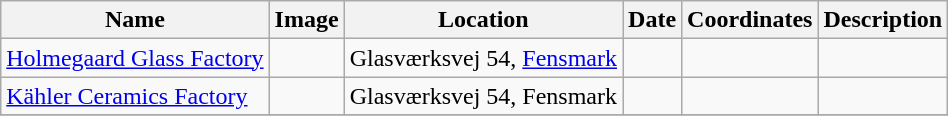<table class="wikitable sortable">
<tr>
<th>Name</th>
<th>Image</th>
<th>Location</th>
<th>Date</th>
<th>Coordinates</th>
<th>Description</th>
</tr>
<tr>
<td><a href='#'>Holmegaard Glass Factory</a></td>
<td></td>
<td>Glasværksvej 54, <a href='#'>Fensmark</a></td>
<td></td>
<td></td>
<td></td>
</tr>
<tr>
<td><a href='#'>Kähler Ceramics Factory</a></td>
<td></td>
<td>Glasværksvej 54, Fensmark</td>
<td></td>
<td></td>
<td></td>
</tr>
<tr>
</tr>
</table>
